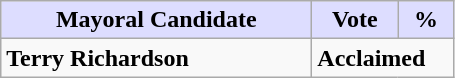<table class="wikitable">
<tr>
<th style="background:#ddf; width:200px;">Mayoral Candidate</th>
<th style="background:#ddf; width:50px;">Vote</th>
<th style="background:#ddf; width:30px;">%</th>
</tr>
<tr>
<td><strong>Terry Richardson</strong></td>
<td colspan="2"><strong>Acclaimed</strong></td>
</tr>
</table>
